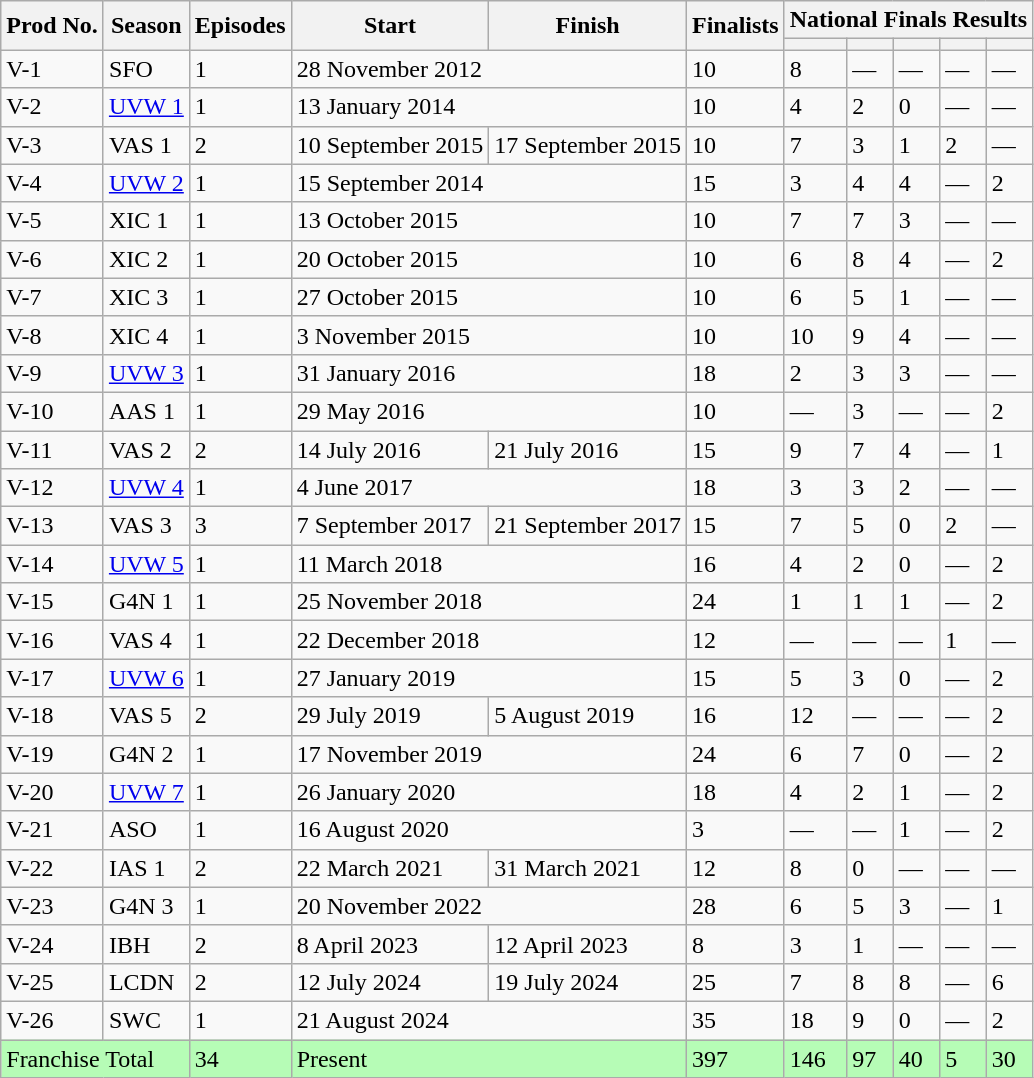<table class="wikitable sortable defaultcenter">
<tr>
<th rowspan="2">Prod No.</th>
<th rowspan="2">Season</th>
<th rowspan="2">Episodes</th>
<th rowspan="2">Start</th>
<th rowspan="2">Finish</th>
<th rowspan="2">Finalists</th>
<th colspan="5">National Finals Results</th>
</tr>
<tr>
<th></th>
<th></th>
<th></th>
<th></th>
<th></th>
</tr>
<tr>
<td>V-1</td>
<td> SFO</td>
<td>1</td>
<td colspan="2">28 November 2012</td>
<td>10</td>
<td>8</td>
<td>—</td>
<td>—</td>
<td>—</td>
<td>—</td>
</tr>
<tr>
<td>V-2</td>
<td> <a href='#'>UVW 1</a></td>
<td>1</td>
<td colspan="2">13 January 2014</td>
<td>10</td>
<td>4</td>
<td>2</td>
<td>0</td>
<td>—</td>
<td>—</td>
</tr>
<tr>
<td>V-3</td>
<td> VAS 1</td>
<td>2</td>
<td>10 September 2015</td>
<td>17 September 2015</td>
<td>10</td>
<td>7</td>
<td>3</td>
<td>1</td>
<td>2</td>
<td>—</td>
</tr>
<tr>
<td>V-4</td>
<td> <a href='#'>UVW 2</a></td>
<td>1</td>
<td colspan="2">15 September 2014</td>
<td>15</td>
<td>3</td>
<td>4</td>
<td>4</td>
<td>—</td>
<td>2</td>
</tr>
<tr>
<td>V-5</td>
<td> XIC 1</td>
<td>1</td>
<td colspan="2">13 October 2015</td>
<td>10</td>
<td>7</td>
<td>7</td>
<td>3</td>
<td>—</td>
<td>—</td>
</tr>
<tr>
<td>V-6</td>
<td> XIC 2</td>
<td>1</td>
<td colspan="2">20 October 2015</td>
<td>10</td>
<td>6</td>
<td>8</td>
<td>4</td>
<td>—</td>
<td>2</td>
</tr>
<tr>
<td>V-7</td>
<td> XIC 3</td>
<td>1</td>
<td colspan="2">27 October 2015</td>
<td>10</td>
<td>6</td>
<td>5</td>
<td>1</td>
<td>—</td>
<td>—</td>
</tr>
<tr>
<td>V-8</td>
<td> XIC 4</td>
<td>1</td>
<td colspan="2">3 November 2015</td>
<td>10</td>
<td>10</td>
<td>9</td>
<td>4</td>
<td>—</td>
<td>—</td>
</tr>
<tr>
<td>V-9</td>
<td> <a href='#'>UVW 3</a></td>
<td>1</td>
<td colspan="2">31 January 2016</td>
<td>18</td>
<td>2</td>
<td>3</td>
<td>3</td>
<td>—</td>
<td>—</td>
</tr>
<tr>
<td>V-10</td>
<td> AAS 1</td>
<td>1</td>
<td colspan="2">29 May 2016</td>
<td>10</td>
<td>—</td>
<td>3</td>
<td>—</td>
<td>—</td>
<td>2</td>
</tr>
<tr>
<td>V-11</td>
<td> VAS 2</td>
<td>2</td>
<td>14 July 2016</td>
<td>21 July 2016</td>
<td>15</td>
<td>9</td>
<td>7</td>
<td>4</td>
<td>—</td>
<td>1</td>
</tr>
<tr>
<td>V-12</td>
<td> <a href='#'>UVW 4</a></td>
<td>1</td>
<td colspan="2">4 June 2017</td>
<td>18</td>
<td>3</td>
<td>3</td>
<td>2</td>
<td>—</td>
<td>—</td>
</tr>
<tr>
<td>V-13</td>
<td> VAS 3</td>
<td>3</td>
<td>7 September 2017</td>
<td>21 September 2017</td>
<td>15</td>
<td>7</td>
<td>5</td>
<td>0</td>
<td>2</td>
<td>—</td>
</tr>
<tr>
<td>V-14</td>
<td> <a href='#'>UVW 5</a></td>
<td>1</td>
<td colspan="2">11 March 2018</td>
<td>16</td>
<td>4</td>
<td>2</td>
<td>0</td>
<td>—</td>
<td>2</td>
</tr>
<tr>
<td>V-15</td>
<td> G4N 1</td>
<td>1</td>
<td colspan="2">25 November 2018</td>
<td>24</td>
<td>1</td>
<td>1</td>
<td>1</td>
<td>—</td>
<td>2</td>
</tr>
<tr>
<td>V-16</td>
<td> VAS 4</td>
<td>1</td>
<td colspan="2">22 December 2018</td>
<td>12</td>
<td>—</td>
<td>—</td>
<td>—</td>
<td>1</td>
<td>—</td>
</tr>
<tr>
<td>V-17</td>
<td> <a href='#'>UVW 6</a></td>
<td>1</td>
<td colspan="2">27 January 2019</td>
<td>15</td>
<td>5</td>
<td>3</td>
<td>0</td>
<td>—</td>
<td>2</td>
</tr>
<tr>
<td>V-18</td>
<td> VAS 5</td>
<td>2</td>
<td>29 July 2019</td>
<td>5 August 2019</td>
<td>16</td>
<td>12</td>
<td>—</td>
<td>—</td>
<td>—</td>
<td>2</td>
</tr>
<tr>
<td>V-19</td>
<td> G4N 2</td>
<td>1</td>
<td colspan="2">17 November 2019</td>
<td>24</td>
<td>6</td>
<td>7</td>
<td>0</td>
<td>—</td>
<td>2</td>
</tr>
<tr>
<td>V-20</td>
<td> <a href='#'>UVW 7</a></td>
<td>1</td>
<td colspan="2">26 January 2020</td>
<td>18</td>
<td>4</td>
<td>2</td>
<td>1</td>
<td>—</td>
<td>2</td>
</tr>
<tr>
<td>V-21</td>
<td> ASO</td>
<td>1</td>
<td colspan="2">16 August 2020</td>
<td>3</td>
<td>—</td>
<td>—</td>
<td>1</td>
<td>—</td>
<td>2</td>
</tr>
<tr>
<td>V-22</td>
<td> IAS 1</td>
<td>2</td>
<td>22 March 2021</td>
<td>31 March 2021</td>
<td>12</td>
<td>8</td>
<td>0</td>
<td>—</td>
<td>—</td>
<td>—</td>
</tr>
<tr>
<td>V-23</td>
<td> G4N 3</td>
<td>1</td>
<td colspan="2">20 November 2022</td>
<td>28</td>
<td>6</td>
<td>5</td>
<td>3</td>
<td>—</td>
<td>1</td>
</tr>
<tr>
<td>V-24</td>
<td> IBH</td>
<td>2</td>
<td>8 April 2023</td>
<td>12 April 2023</td>
<td>8</td>
<td>3</td>
<td>1</td>
<td>—</td>
<td>—</td>
<td>—</td>
</tr>
<tr>
<td>V-25</td>
<td> LCDN</td>
<td>2</td>
<td>12 July 2024</td>
<td>19 July 2024</td>
<td>25</td>
<td>7</td>
<td>8</td>
<td>8</td>
<td>—</td>
<td>6</td>
</tr>
<tr>
<td>V-26</td>
<td> SWC</td>
<td>1</td>
<td colspan="2">21 August 2024</td>
<td>35</td>
<td>18</td>
<td>9</td>
<td>0</td>
<td>—</td>
<td>2</td>
</tr>
<tr>
<td style="background:#b6fcb6" colspan="2">Franchise Total</td>
<td style="background:#b6fcb6">34</td>
<td colspan="2" style="background:#b6fcb6">Present</td>
<td style="background:#b6fcb6">397</td>
<td style="background:#b6fcb6">146</td>
<td style="background:#b6fcb6">97</td>
<td style="background:#b6fcb6">40</td>
<td style="background:#b6fcb6">5</td>
<td style="background:#b6fcb6">30</td>
</tr>
</table>
